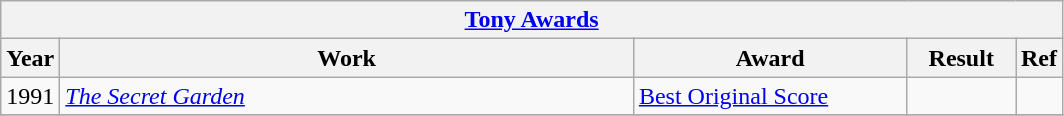<table class="wikitable">
<tr>
<th colspan="6" align="center"><a href='#'>Tony Awards</a></th>
</tr>
<tr>
<th>Year</th>
<th style="width:375px;">Work</th>
<th style="width:175px;">Award</th>
<th width="65">Result</th>
<th width="20">Ref</th>
</tr>
<tr>
<td>1991</td>
<td><em> <a href='#'>The Secret Garden</a></em></td>
<td><a href='#'>Best Original Score</a></td>
<td></td>
<td align="center"></td>
</tr>
<tr>
</tr>
</table>
